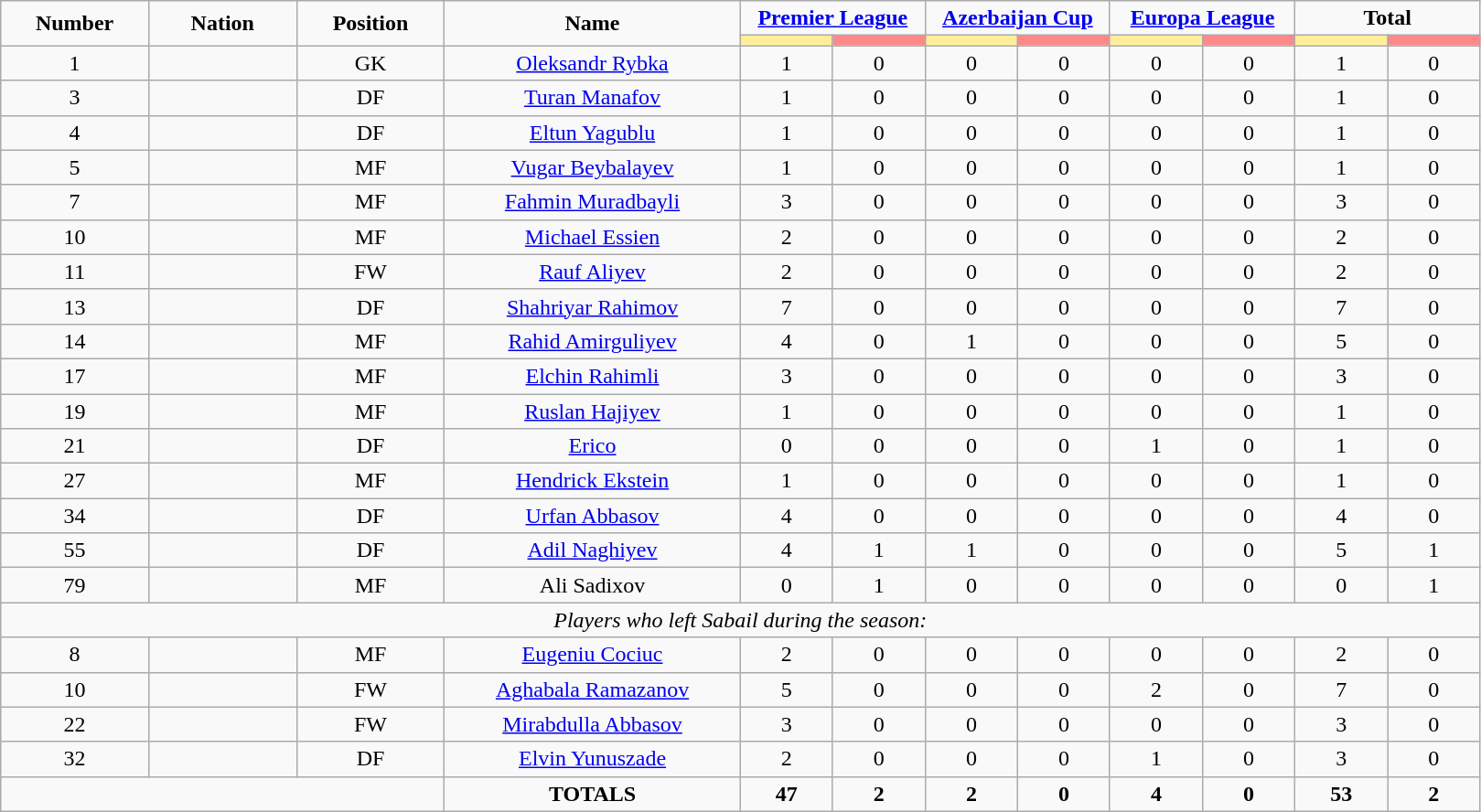<table class="wikitable" style="font-size: 100%; text-align: center;">
<tr>
<td rowspan="2" width="10%" align="center"><strong>Number</strong></td>
<td rowspan="2" width="10%" align="center"><strong>Nation</strong></td>
<td rowspan="2" width="10%" align="center"><strong>Position</strong></td>
<td rowspan="2" width="20%" align="center"><strong>Name</strong></td>
<td colspan="2" align="center"><strong><a href='#'>Premier League</a></strong></td>
<td colspan="2" align="center"><strong><a href='#'>Azerbaijan Cup</a></strong></td>
<td colspan="2" align="center"><strong><a href='#'>Europa League</a></strong></td>
<td colspan="2" align="center"><strong>Total</strong></td>
</tr>
<tr>
<th width=60 style="background: #FFEE99"></th>
<th width=60 style="background: #FF8888"></th>
<th width=60 style="background: #FFEE99"></th>
<th width=60 style="background: #FF8888"></th>
<th width=60 style="background: #FFEE99"></th>
<th width=60 style="background: #FF8888"></th>
<th width=60 style="background: #FFEE99"></th>
<th width=60 style="background: #FF8888"></th>
</tr>
<tr>
<td>1</td>
<td></td>
<td>GK</td>
<td><a href='#'>Oleksandr Rybka</a></td>
<td>1</td>
<td>0</td>
<td>0</td>
<td>0</td>
<td>0</td>
<td>0</td>
<td>1</td>
<td>0</td>
</tr>
<tr>
<td>3</td>
<td></td>
<td>DF</td>
<td><a href='#'>Turan Manafov</a></td>
<td>1</td>
<td>0</td>
<td>0</td>
<td>0</td>
<td>0</td>
<td>0</td>
<td>1</td>
<td>0</td>
</tr>
<tr>
<td>4</td>
<td></td>
<td>DF</td>
<td><a href='#'>Eltun Yagublu</a></td>
<td>1</td>
<td>0</td>
<td>0</td>
<td>0</td>
<td>0</td>
<td>0</td>
<td>1</td>
<td>0</td>
</tr>
<tr>
<td>5</td>
<td></td>
<td>MF</td>
<td><a href='#'>Vugar Beybalayev</a></td>
<td>1</td>
<td>0</td>
<td>0</td>
<td>0</td>
<td>0</td>
<td>0</td>
<td>1</td>
<td>0</td>
</tr>
<tr>
<td>7</td>
<td></td>
<td>MF</td>
<td><a href='#'>Fahmin Muradbayli</a></td>
<td>3</td>
<td>0</td>
<td>0</td>
<td>0</td>
<td>0</td>
<td>0</td>
<td>3</td>
<td>0</td>
</tr>
<tr>
<td>10</td>
<td></td>
<td>MF</td>
<td><a href='#'>Michael Essien</a></td>
<td>2</td>
<td>0</td>
<td>0</td>
<td>0</td>
<td>0</td>
<td>0</td>
<td>2</td>
<td>0</td>
</tr>
<tr>
<td>11</td>
<td></td>
<td>FW</td>
<td><a href='#'>Rauf Aliyev</a></td>
<td>2</td>
<td>0</td>
<td>0</td>
<td>0</td>
<td>0</td>
<td>0</td>
<td>2</td>
<td>0</td>
</tr>
<tr>
<td>13</td>
<td></td>
<td>DF</td>
<td><a href='#'>Shahriyar Rahimov</a></td>
<td>7</td>
<td>0</td>
<td>0</td>
<td>0</td>
<td>0</td>
<td>0</td>
<td>7</td>
<td>0</td>
</tr>
<tr>
<td>14</td>
<td></td>
<td>MF</td>
<td><a href='#'>Rahid Amirguliyev</a></td>
<td>4</td>
<td>0</td>
<td>1</td>
<td>0</td>
<td>0</td>
<td>0</td>
<td>5</td>
<td>0</td>
</tr>
<tr>
<td>17</td>
<td></td>
<td>MF</td>
<td><a href='#'>Elchin Rahimli</a></td>
<td>3</td>
<td>0</td>
<td>0</td>
<td>0</td>
<td>0</td>
<td>0</td>
<td>3</td>
<td>0</td>
</tr>
<tr>
<td>19</td>
<td></td>
<td>MF</td>
<td><a href='#'>Ruslan Hajiyev</a></td>
<td>1</td>
<td>0</td>
<td>0</td>
<td>0</td>
<td>0</td>
<td>0</td>
<td>1</td>
<td>0</td>
</tr>
<tr>
<td>21</td>
<td></td>
<td>DF</td>
<td><a href='#'>Erico</a></td>
<td>0</td>
<td>0</td>
<td>0</td>
<td>0</td>
<td>1</td>
<td>0</td>
<td>1</td>
<td>0</td>
</tr>
<tr>
<td>27</td>
<td></td>
<td>MF</td>
<td><a href='#'>Hendrick Ekstein</a></td>
<td>1</td>
<td>0</td>
<td>0</td>
<td>0</td>
<td>0</td>
<td>0</td>
<td>1</td>
<td>0</td>
</tr>
<tr>
<td>34</td>
<td></td>
<td>DF</td>
<td><a href='#'>Urfan Abbasov</a></td>
<td>4</td>
<td>0</td>
<td>0</td>
<td>0</td>
<td>0</td>
<td>0</td>
<td>4</td>
<td>0</td>
</tr>
<tr>
<td>55</td>
<td></td>
<td>DF</td>
<td><a href='#'>Adil Naghiyev</a></td>
<td>4</td>
<td>1</td>
<td>1</td>
<td>0</td>
<td>0</td>
<td>0</td>
<td>5</td>
<td>1</td>
</tr>
<tr>
<td>79</td>
<td></td>
<td>MF</td>
<td>Ali Sadixov</td>
<td>0</td>
<td>1</td>
<td>0</td>
<td>0</td>
<td>0</td>
<td>0</td>
<td>0</td>
<td>1</td>
</tr>
<tr>
<td colspan="14"><em>Players who left Sabail during the season:</em></td>
</tr>
<tr>
<td>8</td>
<td></td>
<td>MF</td>
<td><a href='#'>Eugeniu Cociuc</a></td>
<td>2</td>
<td>0</td>
<td>0</td>
<td>0</td>
<td>0</td>
<td>0</td>
<td>2</td>
<td>0</td>
</tr>
<tr>
<td>10</td>
<td></td>
<td>FW</td>
<td><a href='#'>Aghabala Ramazanov</a></td>
<td>5</td>
<td>0</td>
<td>0</td>
<td>0</td>
<td>2</td>
<td>0</td>
<td>7</td>
<td>0</td>
</tr>
<tr>
<td>22</td>
<td></td>
<td>FW</td>
<td><a href='#'>Mirabdulla Abbasov</a></td>
<td>3</td>
<td>0</td>
<td>0</td>
<td>0</td>
<td>0</td>
<td>0</td>
<td>3</td>
<td>0</td>
</tr>
<tr>
<td>32</td>
<td></td>
<td>DF</td>
<td><a href='#'>Elvin Yunuszade</a></td>
<td>2</td>
<td>0</td>
<td>0</td>
<td>0</td>
<td>1</td>
<td>0</td>
<td>3</td>
<td>0</td>
</tr>
<tr>
<td colspan="3"></td>
<td><strong>TOTALS</strong></td>
<td><strong>47</strong></td>
<td><strong>2</strong></td>
<td><strong>2</strong></td>
<td><strong>0</strong></td>
<td><strong>4</strong></td>
<td><strong>0</strong></td>
<td><strong>53</strong></td>
<td><strong>2</strong></td>
</tr>
</table>
